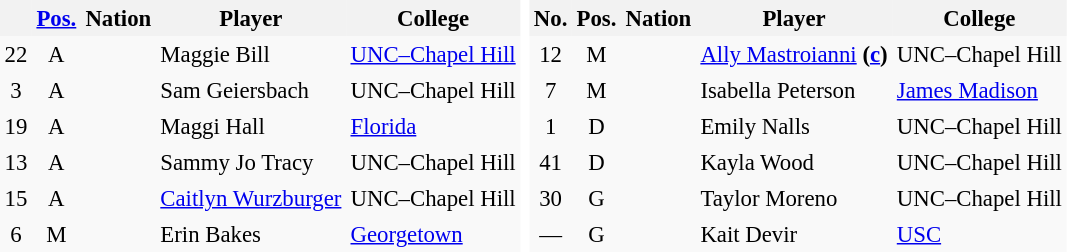<table class="wikitable" style="border:none; text-align:center; font-size:95%; font-size:95%">
<tr>
<th style="border:none"></th>
<th style="border:none"><a href='#'>Pos.</a></th>
<th style="border:none">Nation</th>
<th style="border:none">Player</th>
<th style="border:none">College</th>
<td style="border:none" bgcolor="white"></td>
<th style="border:none">No.</th>
<th style="border:none">Pos.</th>
<th style="border:none">Nation</th>
<th style="border:none">Player</th>
<th style="border:none">College</th>
</tr>
<tr>
<td style="border:none">22</td>
<td style="border:none">A</td>
<td style="border:none"></td>
<td style="border:none; text-align:left">Maggie Bill</td>
<td style="border:none; text-align:left"><a href='#'>UNC–Chapel Hill</a></td>
<td style="border:none" bgcolor="white"></td>
<td style="border:none">12</td>
<td style="border:none">M</td>
<td style="border:none"></td>
<td style="border:none; text-align:left"><a href='#'>Ally Mastroianni</a> <strong>(<a href='#'>c</a>)</strong></td>
<td style="border:none; text-align:left">UNC–Chapel Hill</td>
</tr>
<tr>
<td style="border:none">3</td>
<td style="border:none">A</td>
<td style="border:none"></td>
<td style="border:none; text-align:left">Sam Geiersbach</td>
<td style="border:none; text-align:left">UNC–Chapel Hill</td>
<td style="border:none" bgcolor="white"></td>
<td style="border:none">7</td>
<td style="border:none">M</td>
<td style="border:none"></td>
<td style="border:none; text-align:left">Isabella Peterson</td>
<td style="border:none; text-align:left"><a href='#'>James Madison</a></td>
</tr>
<tr>
<td style="border:none">19</td>
<td style="border:none">A</td>
<td style="border:none"></td>
<td style="border:none; text-align:left">Maggi Hall</td>
<td style="border:none; text-align:left"><a href='#'>Florida</a></td>
<td style="border:none" bgcolor="white"></td>
<td style="border:none">1</td>
<td style="border:none">D</td>
<td style="border:none"></td>
<td style="border:none; text-align:left">Emily Nalls</td>
<td style="border:none; text-align:left">UNC–Chapel Hill</td>
</tr>
<tr>
<td style="border:none">13</td>
<td style="border:none">A</td>
<td style="border:none"></td>
<td style="border:none; text-align:left">Sammy Jo Tracy</td>
<td style="border:none; text-align:left">UNC–Chapel Hill</td>
<td style="border:none" bgcolor="white"></td>
<td style="border:none">41</td>
<td style="border:none">D</td>
<td style="border:none"></td>
<td style="border:none; text-align:left">Kayla Wood</td>
<td style="border:none; text-align:left">UNC–Chapel Hill</td>
</tr>
<tr>
<td style="border:none">15</td>
<td style="border:none">A</td>
<td style="border:none"></td>
<td style="border:none; text-align:left"><a href='#'>Caitlyn Wurzburger</a></td>
<td style="border:none; text-align:left">UNC–Chapel Hill</td>
<td style="border:none" bgcolor="white"></td>
<td style="border:none">30</td>
<td style="border:none">G</td>
<td style="border:none"></td>
<td style="border:none; text-align:left">Taylor Moreno</td>
<td style="border:none; text-align:left">UNC–Chapel Hill</td>
</tr>
<tr>
<td style="border:none">6</td>
<td style="border:none">M</td>
<td style="border:none"></td>
<td style="border:none; text-align:left">Erin Bakes</td>
<td style="border:none; text-align:left"><a href='#'>Georgetown</a></td>
<td style="border:none" bgcolor="white"></td>
<td style="border:none">—</td>
<td style="border:none">G</td>
<td style="border:none"></td>
<td style="border:none; text-align:left">Kait Devir</td>
<td style="border:none; text-align:left"><a href='#'>USC</a></td>
</tr>
</table>
